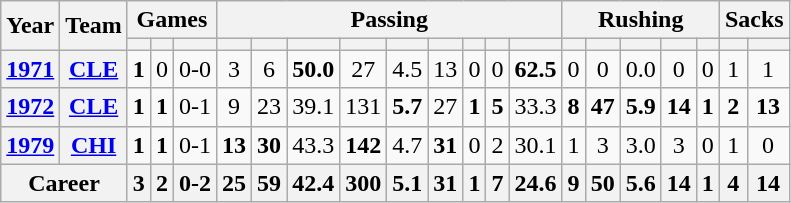<table class="wikitable" style="text-align:center;">
<tr>
<th rowspan="2">Year</th>
<th rowspan="2">Team</th>
<th colspan="3">Games</th>
<th colspan="9">Passing</th>
<th colspan="5">Rushing</th>
<th colspan="2">Sacks</th>
</tr>
<tr>
<th></th>
<th></th>
<th></th>
<th></th>
<th></th>
<th></th>
<th></th>
<th></th>
<th></th>
<th></th>
<th></th>
<th></th>
<th></th>
<th></th>
<th></th>
<th></th>
<th></th>
<th></th>
<th></th>
</tr>
<tr>
<th><a href='#'>1971</a></th>
<th><a href='#'>CLE</a></th>
<td><strong>1</strong></td>
<td>0</td>
<td>0-0</td>
<td>3</td>
<td>6</td>
<td><strong>50.0</strong></td>
<td>27</td>
<td>4.5</td>
<td>13</td>
<td>0</td>
<td>0</td>
<td><strong>62.5</strong></td>
<td>0</td>
<td>0</td>
<td>0.0</td>
<td>0</td>
<td>0</td>
<td>1</td>
<td>1</td>
</tr>
<tr>
<th><a href='#'>1972</a></th>
<th><a href='#'>CLE</a></th>
<td><strong>1</strong></td>
<td><strong>1</strong></td>
<td>0-1</td>
<td>9</td>
<td>23</td>
<td>39.1</td>
<td>131</td>
<td><strong>5.7</strong></td>
<td>27</td>
<td><strong>1</strong></td>
<td><strong>5</strong></td>
<td>33.3</td>
<td><strong>8</strong></td>
<td><strong>47</strong></td>
<td><strong>5.9</strong></td>
<td><strong>14</strong></td>
<td><strong>1</strong></td>
<td><strong>2</strong></td>
<td><strong>13</strong></td>
</tr>
<tr>
<th><a href='#'>1979</a></th>
<th><a href='#'>CHI</a></th>
<td><strong>1</strong></td>
<td><strong>1</strong></td>
<td>0-1</td>
<td><strong>13</strong></td>
<td><strong>30</strong></td>
<td>43.3</td>
<td><strong>142</strong></td>
<td>4.7</td>
<td><strong>31</strong></td>
<td>0</td>
<td>2</td>
<td>30.1</td>
<td>1</td>
<td>3</td>
<td>3.0</td>
<td>3</td>
<td>0</td>
<td>1</td>
<td>0</td>
</tr>
<tr>
<th colspan="2">Career</th>
<th>3</th>
<th>2</th>
<th>0-2</th>
<th>25</th>
<th>59</th>
<th>42.4</th>
<th>300</th>
<th>5.1</th>
<th>31</th>
<th>1</th>
<th>7</th>
<th>24.6</th>
<th>9</th>
<th>50</th>
<th>5.6</th>
<th>14</th>
<th>1</th>
<th>4</th>
<th>14</th>
</tr>
</table>
